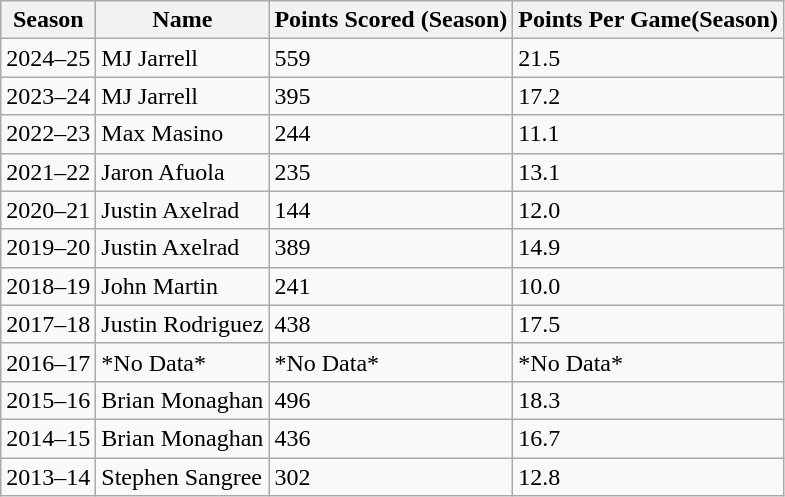<table class="wikitable">
<tr>
<th>Season</th>
<th>Name</th>
<th>Points Scored (Season)</th>
<th>Points Per Game(Season)</th>
</tr>
<tr>
<td>2024–25</td>
<td>MJ Jarrell</td>
<td>559</td>
<td>21.5</td>
</tr>
<tr>
<td>2023–24</td>
<td>MJ Jarrell</td>
<td>395</td>
<td>17.2</td>
</tr>
<tr>
<td>2022–23</td>
<td>Max Masino</td>
<td>244</td>
<td>11.1</td>
</tr>
<tr>
<td>2021–22</td>
<td>Jaron Afuola</td>
<td>235</td>
<td>13.1</td>
</tr>
<tr>
<td>2020–21</td>
<td>Justin Axelrad</td>
<td>144</td>
<td>12.0</td>
</tr>
<tr>
<td>2019–20</td>
<td>Justin Axelrad</td>
<td>389</td>
<td>14.9</td>
</tr>
<tr>
<td>2018–19</td>
<td>John Martin</td>
<td>241</td>
<td>10.0</td>
</tr>
<tr>
<td>2017–18</td>
<td>Justin Rodriguez</td>
<td>438</td>
<td>17.5</td>
</tr>
<tr>
<td>2016–17</td>
<td>*No Data*</td>
<td>*No Data*</td>
<td>*No Data*</td>
</tr>
<tr>
<td>2015–16</td>
<td>Brian Monaghan</td>
<td>496</td>
<td>18.3</td>
</tr>
<tr>
<td>2014–15</td>
<td>Brian Monaghan</td>
<td>436</td>
<td>16.7</td>
</tr>
<tr>
<td>2013–14</td>
<td>Stephen Sangree</td>
<td>302</td>
<td>12.8</td>
</tr>
</table>
